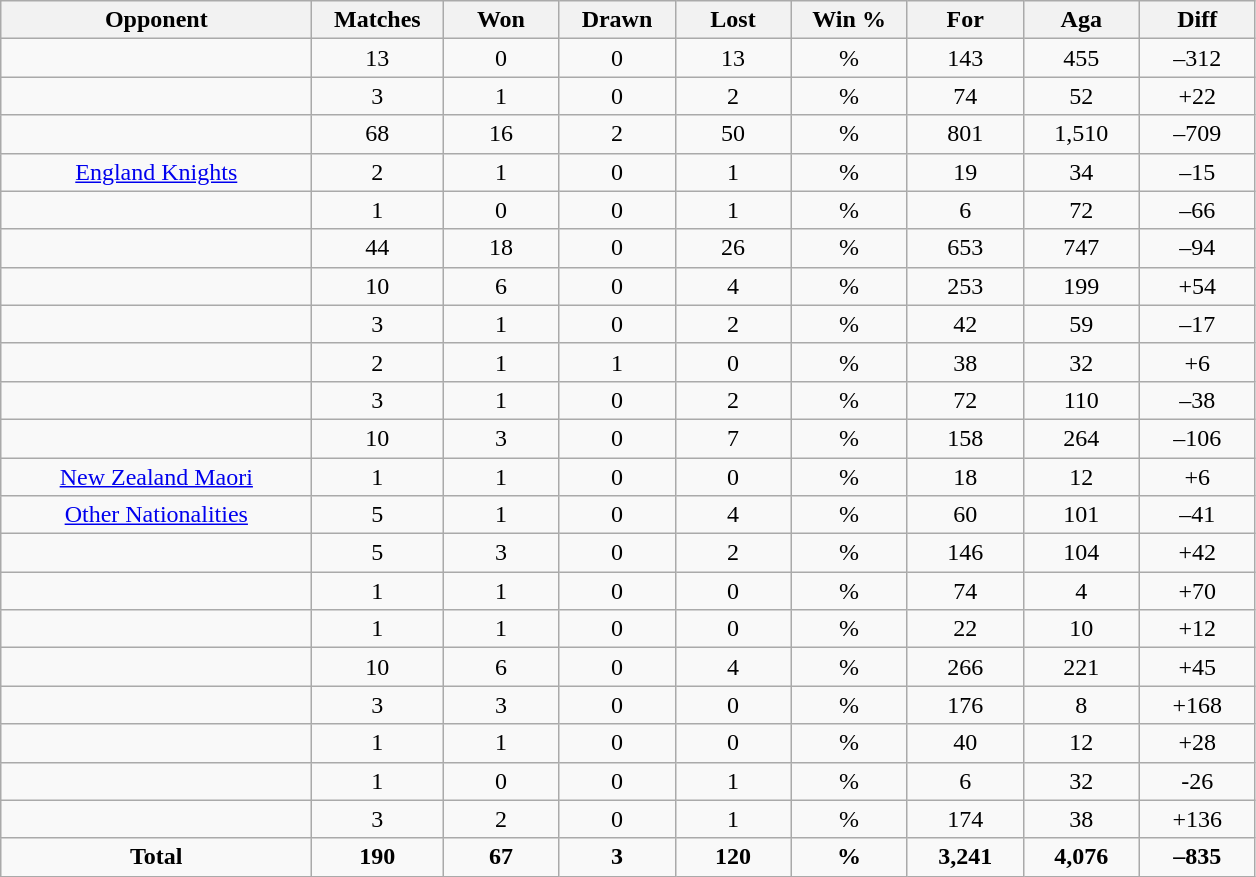<table class="wikitable sortable" style="text-align:center" style="font-size:90%">
<tr>
<th style="width:200px;">Opponent</th>
<th width="80">Matches</th>
<th width="70">Won</th>
<th width="70">Drawn</th>
<th width="70">Lost</th>
<th width="70">Win %</th>
<th width="70">For</th>
<th width="70">Aga</th>
<th width="70">Diff</th>
</tr>
<tr>
<td></td>
<td>13</td>
<td>0</td>
<td>0</td>
<td>13</td>
<td>%</td>
<td>143</td>
<td>455</td>
<td>–312</td>
</tr>
<tr>
<td></td>
<td>3</td>
<td>1</td>
<td>0</td>
<td>2</td>
<td>%</td>
<td>74</td>
<td>52</td>
<td>+22</td>
</tr>
<tr>
<td></td>
<td>68</td>
<td>16</td>
<td>2</td>
<td>50</td>
<td>%</td>
<td>801</td>
<td>1,510</td>
<td>–709</td>
</tr>
<tr>
<td> <a href='#'>England Knights</a></td>
<td>2</td>
<td>1</td>
<td>0</td>
<td>1</td>
<td>%</td>
<td>19</td>
<td>34</td>
<td>–15</td>
</tr>
<tr>
<td></td>
<td>1</td>
<td>0</td>
<td>0</td>
<td>1</td>
<td>%</td>
<td>6</td>
<td>72</td>
<td>–66</td>
</tr>
<tr>
<td></td>
<td>44</td>
<td>18</td>
<td>0</td>
<td>26</td>
<td>%</td>
<td>653</td>
<td>747</td>
<td>–94</td>
</tr>
<tr>
<td></td>
<td>10</td>
<td>6</td>
<td>0</td>
<td>4</td>
<td>%</td>
<td>253</td>
<td>199</td>
<td>+54</td>
</tr>
<tr>
<td></td>
<td>3</td>
<td>1</td>
<td>0</td>
<td>2</td>
<td>%</td>
<td>42</td>
<td>59</td>
<td>–17</td>
</tr>
<tr>
<td></td>
<td>2</td>
<td>1</td>
<td>1</td>
<td>0</td>
<td>%</td>
<td>38</td>
<td>32</td>
<td>+6</td>
</tr>
<tr>
<td></td>
<td>3</td>
<td>1</td>
<td>0</td>
<td>2</td>
<td>%</td>
<td>72</td>
<td>110</td>
<td>–38</td>
</tr>
<tr>
<td></td>
<td>10</td>
<td>3</td>
<td>0</td>
<td>7</td>
<td>%</td>
<td>158</td>
<td>264</td>
<td>–106</td>
</tr>
<tr>
<td> <a href='#'>New Zealand Maori</a></td>
<td>1</td>
<td>1</td>
<td>0</td>
<td>0</td>
<td>%</td>
<td>18</td>
<td>12</td>
<td>+6</td>
</tr>
<tr>
<td><a href='#'>Other Nationalities</a></td>
<td>5</td>
<td>1</td>
<td>0</td>
<td>4</td>
<td>%</td>
<td>60</td>
<td>101</td>
<td>–41</td>
</tr>
<tr>
<td></td>
<td>5</td>
<td>3</td>
<td>0</td>
<td>2</td>
<td>%</td>
<td>146</td>
<td>104</td>
<td>+42</td>
</tr>
<tr>
<td></td>
<td>1</td>
<td>1</td>
<td>0</td>
<td>0</td>
<td>%</td>
<td>74</td>
<td>4</td>
<td>+70</td>
</tr>
<tr>
<td></td>
<td>1</td>
<td>1</td>
<td>0</td>
<td>0</td>
<td>%</td>
<td>22</td>
<td>10</td>
<td>+12</td>
</tr>
<tr>
<td></td>
<td>10</td>
<td>6</td>
<td>0</td>
<td>4</td>
<td>%</td>
<td>266</td>
<td>221</td>
<td>+45</td>
</tr>
<tr>
<td></td>
<td>3</td>
<td>3</td>
<td>0</td>
<td>0</td>
<td>%</td>
<td>176</td>
<td>8</td>
<td>+168</td>
</tr>
<tr>
<td></td>
<td>1</td>
<td>1</td>
<td>0</td>
<td>0</td>
<td>%</td>
<td>40</td>
<td>12</td>
<td>+28</td>
</tr>
<tr>
<td></td>
<td>1</td>
<td>0</td>
<td>0</td>
<td>1</td>
<td>%</td>
<td>6</td>
<td>32</td>
<td>-26</td>
</tr>
<tr>
<td></td>
<td>3</td>
<td>2</td>
<td>0</td>
<td>1</td>
<td>%</td>
<td>174</td>
<td>38</td>
<td>+136</td>
</tr>
<tr class=sortbottom>
<td><strong>Total</strong></td>
<td><strong>190</strong></td>
<td><strong>67</strong></td>
<td><strong>3</strong></td>
<td><strong>120</strong></td>
<td><strong>%</strong></td>
<td><strong>3,241</strong></td>
<td><strong>4,076</strong></td>
<td><strong>–835</strong></td>
</tr>
</table>
